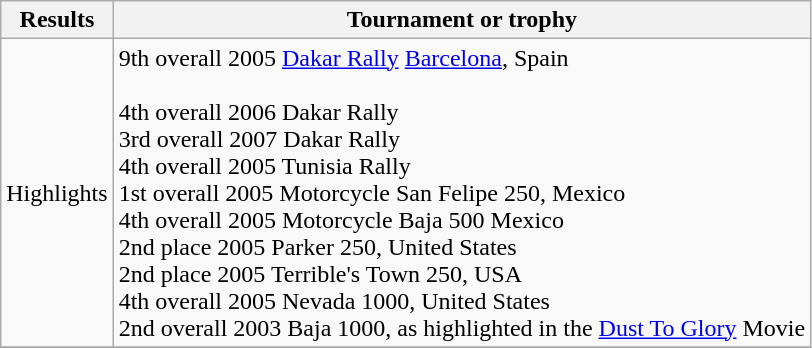<table class="wikitable">
<tr>
<th width="50"><strong>Results</strong></th>
<th><strong>Tournament or trophy</strong></th>
</tr>
<tr>
<td align="center">Highlights</td>
<td>9th overall  2005 <a href='#'>Dakar Rally</a> <a href='#'>Barcelona</a>, Spain<br><br>4th overall 2006 Dakar Rally<br>
3rd overall 2007 Dakar Rally<br>4th overall 2005 Tunisia Rally<br>
1st overall 2005 Motorcycle San Felipe 250, Mexico<br>
4th overall 2005 Motorcycle Baja 500 Mexico<br>
2nd place 2005 Parker 250, United States<br>
2nd place 2005 Terrible's Town 250, USA<br>
4th overall 2005 Nevada 1000, United States<br>
2nd overall 2003 Baja 1000, as highlighted in the <a href='#'>Dust To Glory</a> Movie<br></td>
</tr>
<tr>
</tr>
</table>
